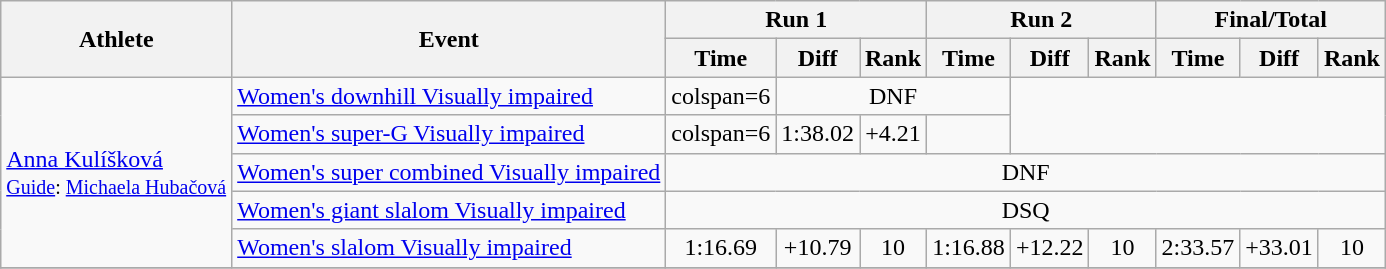<table class="wikitable" style="font-size:100%">
<tr>
<th rowspan="2">Athlete</th>
<th rowspan="2">Event</th>
<th colspan="3">Run 1</th>
<th colspan="3">Run 2</th>
<th colspan="3">Final/Total</th>
</tr>
<tr>
<th>Time</th>
<th>Diff</th>
<th>Rank</th>
<th>Time</th>
<th>Diff</th>
<th>Rank</th>
<th>Time</th>
<th>Diff</th>
<th>Rank</th>
</tr>
<tr>
<td rowspan=5><a href='#'>Anna Kulíšková</a><br><small><a href='#'>Guide</a>: <a href='#'>Michaela Hubačová</a></small></td>
<td><a href='#'>Women's downhill Visually impaired</a></td>
<td>colspan=6 </td>
<td align="center" colspan=3>DNF</td>
</tr>
<tr>
<td><a href='#'>Women's super-G Visually impaired</a></td>
<td>colspan=6 </td>
<td align="center">1:38.02</td>
<td align="center">+4.21</td>
<td align="center"></td>
</tr>
<tr>
<td><a href='#'>Women's super combined Visually impaired</a></td>
<td align="center" colspan=9>DNF</td>
</tr>
<tr>
<td><a href='#'>Women's giant slalom Visually impaired</a></td>
<td align="center" colspan=9>DSQ</td>
</tr>
<tr>
<td><a href='#'>Women's slalom Visually impaired</a></td>
<td align="center">1:16.69</td>
<td align="center">+10.79</td>
<td align="center">10</td>
<td align="center">1:16.88</td>
<td align="center">+12.22</td>
<td align="center">10</td>
<td align="center">2:33.57</td>
<td align="center">+33.01</td>
<td align="center">10</td>
</tr>
<tr>
</tr>
</table>
